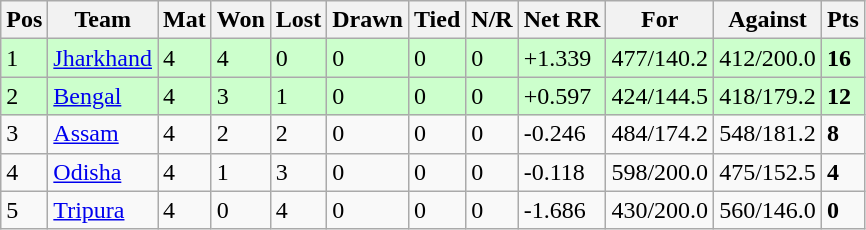<table class="wikitable">
<tr>
<th>Pos</th>
<th>Team</th>
<th>Mat</th>
<th>Won</th>
<th>Lost</th>
<th>Drawn</th>
<th>Tied</th>
<th>N/R</th>
<th>Net RR</th>
<th>For</th>
<th>Against</th>
<th>Pts</th>
</tr>
<tr style="background:#cfc;">
<td>1</td>
<td><a href='#'>Jharkhand</a></td>
<td>4</td>
<td>4</td>
<td>0</td>
<td>0</td>
<td>0</td>
<td>0</td>
<td>+1.339</td>
<td>477/140.2</td>
<td>412/200.0</td>
<td><strong>16</strong></td>
</tr>
<tr style="background:#cfc;">
<td>2</td>
<td><a href='#'>Bengal</a></td>
<td>4</td>
<td>3</td>
<td>1</td>
<td>0</td>
<td>0</td>
<td>0</td>
<td>+0.597</td>
<td>424/144.5</td>
<td>418/179.2</td>
<td><strong>12</strong></td>
</tr>
<tr>
<td>3</td>
<td><a href='#'>Assam</a></td>
<td>4</td>
<td>2</td>
<td>2</td>
<td>0</td>
<td>0</td>
<td>0</td>
<td>-0.246</td>
<td>484/174.2</td>
<td>548/181.2</td>
<td><strong>8</strong></td>
</tr>
<tr>
<td>4</td>
<td><a href='#'>Odisha</a></td>
<td>4</td>
<td>1</td>
<td>3</td>
<td>0</td>
<td>0</td>
<td>0</td>
<td>-0.118</td>
<td>598/200.0</td>
<td>475/152.5</td>
<td><strong>4</strong></td>
</tr>
<tr>
<td>5</td>
<td><a href='#'>Tripura</a></td>
<td>4</td>
<td>0</td>
<td>4</td>
<td>0</td>
<td>0</td>
<td>0</td>
<td>-1.686</td>
<td>430/200.0</td>
<td>560/146.0</td>
<td><strong>0</strong></td>
</tr>
</table>
